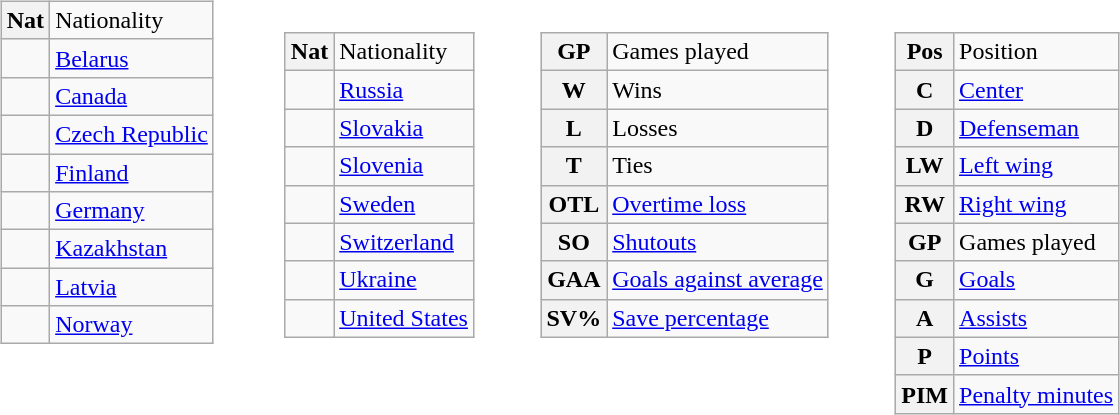<table>
<tr>
<td valign=top><br><table class="wikitable">
<tr>
<th>Nat</th>
<td>Nationality</td>
</tr>
<tr>
<td></td>
<td><a href='#'>Belarus</a></td>
</tr>
<tr>
<td></td>
<td><a href='#'>Canada</a></td>
</tr>
<tr>
<td></td>
<td><a href='#'>Czech Republic</a></td>
</tr>
<tr>
<td></td>
<td><a href='#'>Finland</a></td>
</tr>
<tr>
<td></td>
<td><a href='#'>Germany</a></td>
</tr>
<tr>
<td></td>
<td><a href='#'>Kazakhstan</a></td>
</tr>
<tr>
<td></td>
<td><a href='#'>Latvia</a></td>
</tr>
<tr>
<td></td>
<td><a href='#'>Norway</a></td>
</tr>
</table>
</td>
<td width=20></td>
<td valign=top><br><table>
<tr>
<td valign=top><br><table class="wikitable">
<tr>
<th>Nat</th>
<td>Nationality</td>
</tr>
<tr>
<td></td>
<td><a href='#'>Russia</a></td>
</tr>
<tr>
<td></td>
<td><a href='#'>Slovakia</a></td>
</tr>
<tr>
<td></td>
<td><a href='#'>Slovenia</a></td>
</tr>
<tr>
<td></td>
<td><a href='#'>Sweden</a></td>
</tr>
<tr>
<td></td>
<td><a href='#'>Switzerland</a></td>
</tr>
<tr>
<td></td>
<td><a href='#'>Ukraine</a></td>
</tr>
<tr>
<td></td>
<td><a href='#'>United States</a></td>
</tr>
</table>
</td>
<td width=20></td>
<td valign=top><br><table class="wikitable">
<tr>
<th>GP</th>
<td>Games played</td>
</tr>
<tr>
<th>W</th>
<td>Wins</td>
</tr>
<tr>
<th>L</th>
<td>Losses</td>
</tr>
<tr>
<th>T</th>
<td>Ties</td>
</tr>
<tr>
<th>OTL</th>
<td><a href='#'>Overtime loss</a></td>
</tr>
<tr>
<th>SO</th>
<td><a href='#'>Shutouts</a></td>
</tr>
<tr>
<th>GAA</th>
<td><a href='#'>Goals against average</a></td>
</tr>
<tr>
<th>SV%</th>
<td><a href='#'>Save percentage</a></td>
</tr>
</table>
</td>
<td width=20></td>
<td valign=top><br><table class="wikitable">
<tr>
<th>Pos</th>
<td>Position</td>
</tr>
<tr>
<th>C</th>
<td><a href='#'>Center</a></td>
</tr>
<tr>
<th>D</th>
<td><a href='#'>Defenseman</a></td>
</tr>
<tr>
<th>LW</th>
<td><a href='#'>Left wing</a></td>
</tr>
<tr>
<th>RW</th>
<td><a href='#'>Right wing</a></td>
</tr>
<tr>
<th>GP</th>
<td>Games played</td>
</tr>
<tr>
<th>G</th>
<td><a href='#'>Goals</a></td>
</tr>
<tr>
<th>A</th>
<td><a href='#'>Assists</a></td>
</tr>
<tr>
<th>P</th>
<td><a href='#'>Points</a></td>
</tr>
<tr>
<th>PIM</th>
<td><a href='#'>Penalty minutes</a></td>
</tr>
</table>
</td>
</tr>
</table>
</td>
</tr>
</table>
